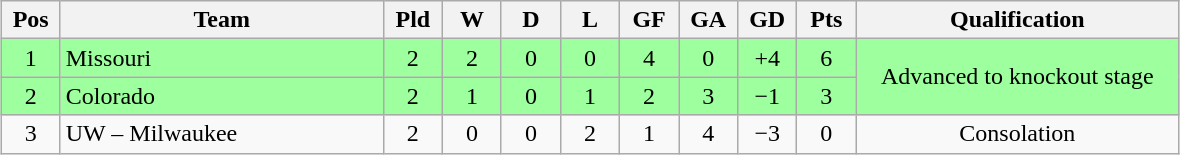<table class="wikitable" style="text-align:center; margin: 1em auto">
<tr>
<th style="width:2em">Pos</th>
<th style="width:13em">Team</th>
<th style="width:2em">Pld</th>
<th style="width:2em">W</th>
<th style="width:2em">D</th>
<th style="width:2em">L</th>
<th style="width:2em">GF</th>
<th style="width:2em">GA</th>
<th style="width:2em">GD</th>
<th style="width:2em">Pts</th>
<th style="width:13em">Qualification</th>
</tr>
<tr bgcolor="#9eff9e">
<td>1</td>
<td style="text-align:left">Missouri</td>
<td>2</td>
<td>2</td>
<td>0</td>
<td>0</td>
<td>4</td>
<td>0</td>
<td>+4</td>
<td>6</td>
<td rowspan="2">Advanced to knockout stage</td>
</tr>
<tr bgcolor="#9eff9e">
<td>2</td>
<td style="text-align:left">Colorado</td>
<td>2</td>
<td>1</td>
<td>0</td>
<td>1</td>
<td>2</td>
<td>3</td>
<td>−1</td>
<td>3</td>
</tr>
<tr>
<td>3</td>
<td style="text-align:left">UW – Milwaukee</td>
<td>2</td>
<td>0</td>
<td>0</td>
<td>2</td>
<td>1</td>
<td>4</td>
<td>−3</td>
<td>0</td>
<td>Consolation</td>
</tr>
</table>
